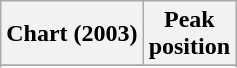<table class="wikitable sortable plainrowheaders">
<tr>
<th>Chart (2003)</th>
<th>Peak <br> position</th>
</tr>
<tr>
</tr>
<tr>
</tr>
</table>
